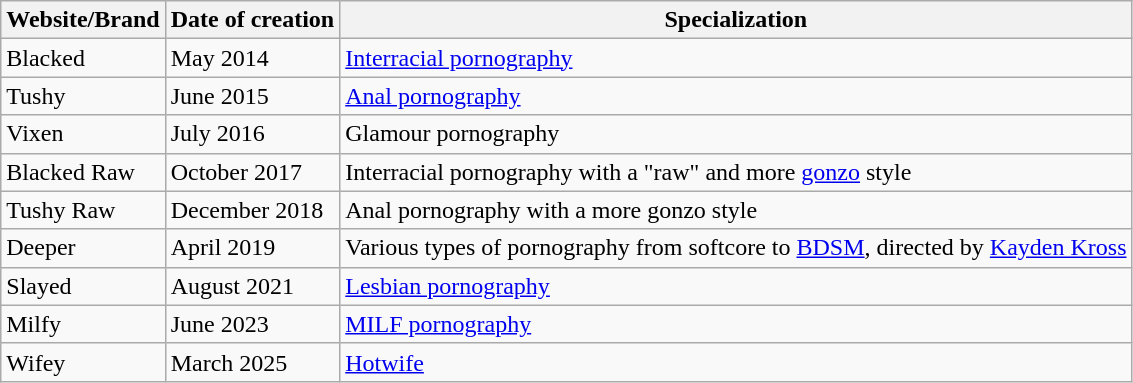<table class="wikitable">
<tr>
<th>Website/Brand</th>
<th>Date of creation</th>
<th>Specialization</th>
</tr>
<tr>
<td>Blacked</td>
<td>May 2014</td>
<td><a href='#'>Interracial pornography</a></td>
</tr>
<tr>
<td>Tushy</td>
<td>June 2015</td>
<td><a href='#'>Anal pornography</a></td>
</tr>
<tr>
<td>Vixen</td>
<td>July 2016</td>
<td>Glamour pornography</td>
</tr>
<tr>
<td>Blacked Raw</td>
<td>October 2017</td>
<td>Interracial pornography with a "raw" and more <a href='#'>gonzo</a> style</td>
</tr>
<tr>
<td>Tushy Raw</td>
<td>December 2018</td>
<td>Anal pornography with a more gonzo style</td>
</tr>
<tr>
<td>Deeper</td>
<td>April 2019</td>
<td>Various types of pornography from softcore to <a href='#'>BDSM</a>, directed by <a href='#'>Kayden Kross</a></td>
</tr>
<tr>
<td>Slayed</td>
<td>August 2021</td>
<td><a href='#'>Lesbian pornography</a></td>
</tr>
<tr>
<td>Milfy</td>
<td>June 2023</td>
<td><a href='#'>MILF pornography</a></td>
</tr>
<tr>
<td>Wifey</td>
<td>March 2025</td>
<td><a href='#'>Hotwife</a></td>
</tr>
</table>
